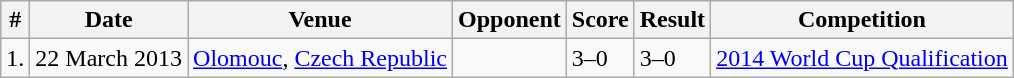<table class="wikitable">
<tr>
<th>#</th>
<th>Date</th>
<th>Venue</th>
<th>Opponent</th>
<th>Score</th>
<th>Result</th>
<th>Competition</th>
</tr>
<tr>
<td>1.</td>
<td>22 March 2013</td>
<td><a href='#'>Olomouc</a>, <a href='#'>Czech Republic</a></td>
<td></td>
<td>3–0</td>
<td>3–0</td>
<td><a href='#'>2014 World Cup Qualification</a></td>
</tr>
</table>
